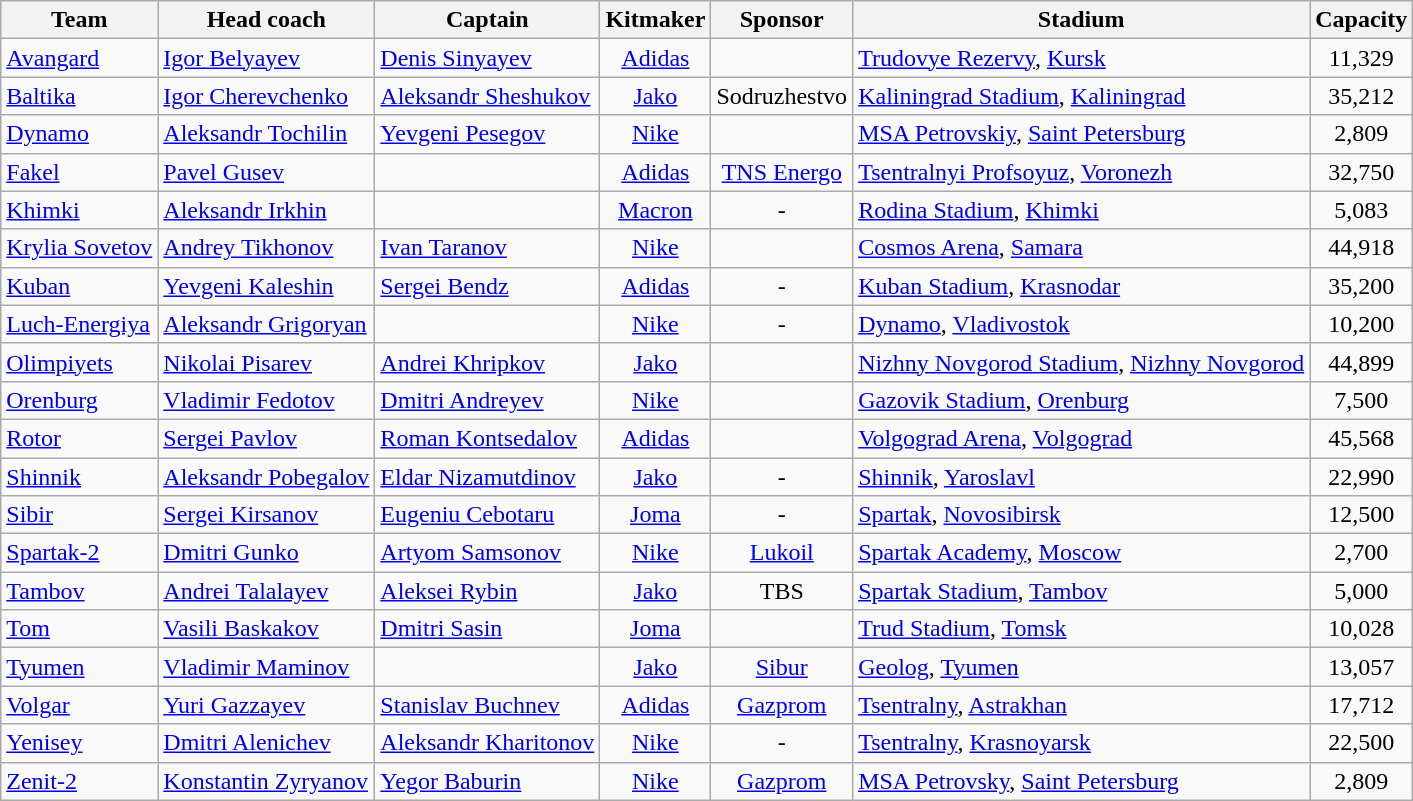<table class="wikitable sortable" style="text-align:center">
<tr>
<th>Team</th>
<th>Head coach</th>
<th>Captain</th>
<th>Kitmaker</th>
<th>Sponsor</th>
<th>Stadium</th>
<th>Capacity</th>
</tr>
<tr>
<td align=left><a href='#'>Avangard</a></td>
<td align=left> <a href='#'>Igor Belyayev</a></td>
<td align=left> <a href='#'>Denis Sinyayev</a></td>
<td><a href='#'>Adidas</a></td>
<td></td>
<td align=left><a href='#'>Trudovye Rezervy</a>, <a href='#'>Kursk</a></td>
<td>11,329</td>
</tr>
<tr>
<td align=left><a href='#'>Baltika</a></td>
<td align=left> <a href='#'>Igor Cherevchenko</a></td>
<td align=left> <a href='#'>Aleksandr Sheshukov</a></td>
<td><a href='#'>Jako</a></td>
<td>Sodruzhestvo</td>
<td align=left><a href='#'>Kaliningrad Stadium</a>, <a href='#'>Kaliningrad</a></td>
<td>35,212</td>
</tr>
<tr>
<td align=left><a href='#'>Dynamo</a></td>
<td align=left> <a href='#'>Aleksandr Tochilin</a></td>
<td align=left> <a href='#'>Yevgeni Pesegov</a></td>
<td><a href='#'>Nike</a></td>
<td></td>
<td align=left><a href='#'>MSA Petrovskiy</a>, <a href='#'>Saint Petersburg</a></td>
<td>2,809</td>
</tr>
<tr>
<td align=left><a href='#'>Fakel</a></td>
<td align=left> <a href='#'>Pavel Gusev</a></td>
<td align=left></td>
<td><a href='#'>Adidas</a></td>
<td><a href='#'>TNS Energo</a></td>
<td align=left><a href='#'>Tsentralnyi Profsoyuz</a>, <a href='#'>Voronezh</a></td>
<td>32,750</td>
</tr>
<tr>
<td align=left><a href='#'>Khimki</a></td>
<td align=left> <a href='#'>Aleksandr Irkhin</a></td>
<td align=left></td>
<td><a href='#'>Macron</a></td>
<td>-</td>
<td align=left><a href='#'>Rodina Stadium</a>, <a href='#'>Khimki</a></td>
<td>5,083</td>
</tr>
<tr>
<td align=left><a href='#'>Krylia Sovetov</a></td>
<td align=left> <a href='#'>Andrey Tikhonov</a></td>
<td align=left> <a href='#'>Ivan Taranov</a></td>
<td><a href='#'>Nike</a></td>
<td></td>
<td align=left><a href='#'>Cosmos Arena</a>, <a href='#'>Samara</a></td>
<td>44,918</td>
</tr>
<tr>
<td align=left><a href='#'>Kuban</a></td>
<td align=left> <a href='#'>Yevgeni Kaleshin</a></td>
<td align=left> <a href='#'>Sergei Bendz</a></td>
<td><a href='#'>Adidas</a></td>
<td>-</td>
<td align=left><a href='#'>Kuban Stadium</a>, <a href='#'>Krasnodar</a></td>
<td>35,200</td>
</tr>
<tr>
<td align=left><a href='#'>Luch-Energiya</a></td>
<td align=left> <a href='#'>Aleksandr Grigoryan</a></td>
<td align=left></td>
<td><a href='#'>Nike</a></td>
<td>-</td>
<td align=left><a href='#'>Dynamo</a>, <a href='#'>Vladivostok</a></td>
<td>10,200</td>
</tr>
<tr>
<td align=left><a href='#'>Olimpiyets</a></td>
<td align=left> <a href='#'>Nikolai Pisarev</a></td>
<td align=left> <a href='#'>Andrei Khripkov</a></td>
<td><a href='#'>Jako</a></td>
<td></td>
<td align=left><a href='#'>Nizhny Novgorod Stadium</a>, <a href='#'>Nizhny Novgorod</a></td>
<td>44,899</td>
</tr>
<tr>
<td align=left><a href='#'>Orenburg</a></td>
<td align=left> <a href='#'>Vladimir Fedotov</a></td>
<td align=left> <a href='#'>Dmitri Andreyev</a></td>
<td><a href='#'>Nike</a></td>
<td></td>
<td align=left><a href='#'>Gazovik Stadium</a>, <a href='#'>Orenburg</a></td>
<td>7,500</td>
</tr>
<tr>
<td align=left><a href='#'>Rotor</a></td>
<td align=left> <a href='#'>Sergei Pavlov</a></td>
<td align=left> <a href='#'>Roman Kontsedalov</a></td>
<td><a href='#'>Adidas</a></td>
<td></td>
<td align=left><a href='#'>Volgograd Arena</a>, <a href='#'>Volgograd</a></td>
<td>45,568</td>
</tr>
<tr>
<td align=left><a href='#'>Shinnik</a></td>
<td align=left> <a href='#'>Aleksandr Pobegalov</a></td>
<td align=left> <a href='#'>Eldar Nizamutdinov</a></td>
<td><a href='#'>Jako</a></td>
<td>-</td>
<td align=left><a href='#'>Shinnik</a>, <a href='#'>Yaroslavl</a></td>
<td>22,990</td>
</tr>
<tr>
<td align=left><a href='#'>Sibir</a></td>
<td align=left> <a href='#'>Sergei Kirsanov</a></td>
<td align=left> <a href='#'>Eugeniu Cebotaru</a></td>
<td><a href='#'>Joma</a></td>
<td>-</td>
<td align=left><a href='#'>Spartak</a>, <a href='#'>Novosibirsk</a></td>
<td>12,500</td>
</tr>
<tr>
<td align=left><a href='#'>Spartak-2</a></td>
<td align=left> <a href='#'>Dmitri Gunko</a></td>
<td align=left> <a href='#'>Artyom Samsonov</a></td>
<td><a href='#'>Nike</a></td>
<td><a href='#'>Lukoil</a></td>
<td align=left><a href='#'>Spartak Academy</a>, <a href='#'>Moscow</a></td>
<td>2,700</td>
</tr>
<tr>
<td align=left><a href='#'>Tambov</a></td>
<td align=left> <a href='#'>Andrei Talalayev</a></td>
<td align=left> <a href='#'>Aleksei Rybin</a></td>
<td><a href='#'>Jako</a></td>
<td>TBS</td>
<td align=left><a href='#'>Spartak Stadium</a>, <a href='#'>Tambov</a></td>
<td>5,000</td>
</tr>
<tr>
<td align=left><a href='#'>Tom</a></td>
<td align=left> <a href='#'>Vasili Baskakov</a></td>
<td align=left> <a href='#'>Dmitri Sasin</a></td>
<td><a href='#'>Joma</a></td>
<td></td>
<td align=left><a href='#'>Trud Stadium</a>, <a href='#'>Tomsk</a></td>
<td>10,028</td>
</tr>
<tr>
<td align=left><a href='#'>Tyumen</a></td>
<td align=left> <a href='#'>Vladimir Maminov</a></td>
<td align=left></td>
<td><a href='#'>Jako</a></td>
<td><a href='#'>Sibur</a></td>
<td align=left><a href='#'>Geolog</a>, <a href='#'>Tyumen</a></td>
<td>13,057</td>
</tr>
<tr>
<td align=left><a href='#'>Volgar</a></td>
<td align=left> <a href='#'>Yuri Gazzayev</a></td>
<td align=left> <a href='#'>Stanislav Buchnev</a></td>
<td><a href='#'>Adidas</a></td>
<td><a href='#'>Gazprom</a></td>
<td align=left><a href='#'>Tsentralny</a>, <a href='#'>Astrakhan</a></td>
<td>17,712</td>
</tr>
<tr>
<td align=left><a href='#'>Yenisey</a></td>
<td align=left> <a href='#'>Dmitri Alenichev</a></td>
<td align=left> <a href='#'>Aleksandr Kharitonov</a></td>
<td><a href='#'>Nike</a></td>
<td>-</td>
<td align=left><a href='#'>Tsentralny</a>, <a href='#'>Krasnoyarsk</a></td>
<td>22,500</td>
</tr>
<tr>
<td align=left><a href='#'>Zenit-2</a></td>
<td align=left> <a href='#'>Konstantin Zyryanov</a></td>
<td align=left> <a href='#'>Yegor Baburin</a></td>
<td><a href='#'>Nike</a></td>
<td><a href='#'>Gazprom</a></td>
<td align=left><a href='#'>MSA Petrovsky</a>, <a href='#'>Saint Petersburg</a></td>
<td>2,809</td>
</tr>
</table>
